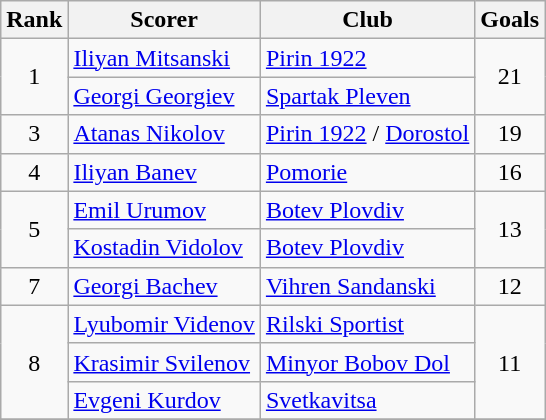<table class="wikitable" style="text-align:center">
<tr>
<th>Rank</th>
<th>Scorer</th>
<th>Club</th>
<th>Goals</th>
</tr>
<tr>
<td rowspan="2">1</td>
<td align="left"> <a href='#'>Iliyan Mitsanski</a></td>
<td align="left"><a href='#'>Pirin 1922</a></td>
<td rowspan="2">21</td>
</tr>
<tr>
<td align="left"> <a href='#'>Georgi Georgiev</a></td>
<td align="left"><a href='#'>Spartak Pleven</a></td>
</tr>
<tr>
<td rowspan="1">3</td>
<td align="left"> <a href='#'>Atanas Nikolov</a></td>
<td align="left"><a href='#'>Pirin 1922</a> / <a href='#'>Dorostol</a></td>
<td rowspan="1">19</td>
</tr>
<tr>
<td rowspan="1">4</td>
<td align="left"> <a href='#'>Iliyan Banev</a></td>
<td align="left"><a href='#'>Pomorie</a></td>
<td rowspan="1">16</td>
</tr>
<tr>
<td rowspan="2">5</td>
<td align="left"> <a href='#'>Emil Urumov</a></td>
<td align="left"><a href='#'>Botev Plovdiv</a></td>
<td rowspan="2">13</td>
</tr>
<tr>
<td align="left"> <a href='#'>Kostadin Vidolov</a></td>
<td align="left"><a href='#'>Botev Plovdiv</a></td>
</tr>
<tr>
<td rowspan="1">7</td>
<td align="left"> <a href='#'>Georgi Bachev</a></td>
<td align="left"><a href='#'>Vihren Sandanski</a></td>
<td rowspan="1">12</td>
</tr>
<tr>
<td rowspan="3">8</td>
<td align="left"> <a href='#'>Lyubomir Videnov</a></td>
<td align="left"><a href='#'>Rilski Sportist</a></td>
<td rowspan="3">11</td>
</tr>
<tr>
<td align="left"> <a href='#'>Krasimir Svilenov</a></td>
<td align="left"><a href='#'>Minyor Bobov Dol</a></td>
</tr>
<tr>
<td align="left"> <a href='#'>Evgeni Kurdov</a></td>
<td align="left"><a href='#'>Svetkavitsa</a></td>
</tr>
<tr>
</tr>
</table>
